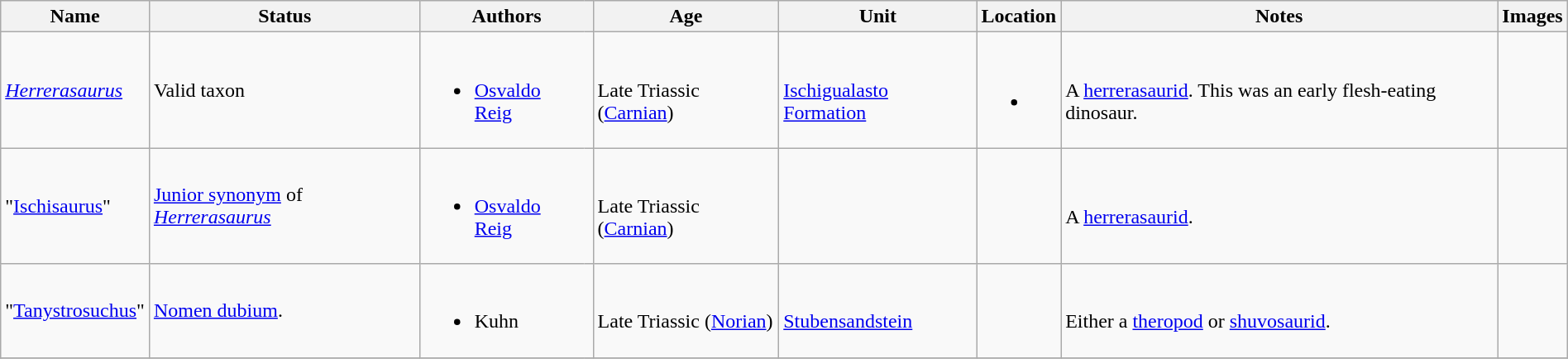<table class="wikitable sortable" align="center" width="100%">
<tr>
<th>Name</th>
<th>Status</th>
<th colspan="2">Authors</th>
<th>Age</th>
<th>Unit</th>
<th>Location</th>
<th class="unsortable">Notes</th>
<th>Images</th>
</tr>
<tr>
<td><em><a href='#'>Herrerasaurus</a></em></td>
<td>Valid taxon</td>
<td style="border-right:0px" valign="top"><br><ul><li><a href='#'>Osvaldo Reig</a></li></ul></td>
<td style="border-left:0px" valign="top"></td>
<td><br>Late Triassic (<a href='#'>Carnian</a>)</td>
<td><br><a href='#'>Ischigualasto Formation</a></td>
<td><br><ul><li></li></ul></td>
<td><br>A <a href='#'>herrerasaurid</a>. This was an early flesh-eating dinosaur.</td>
<td></td>
</tr>
<tr>
<td>"<a href='#'>Ischisaurus</a>"</td>
<td><a href='#'>Junior synonym</a> of <em><a href='#'>Herrerasaurus</a></em></td>
<td style="border-right:0px" valign="top"><br><ul><li><a href='#'>Osvaldo Reig</a></li></ul></td>
<td style="border-left:0px" valign="top"></td>
<td><br>Late Triassic (<a href='#'>Carnian</a>)</td>
<td></td>
<td></td>
<td><br>A <a href='#'>herrerasaurid</a>.</td>
<td></td>
</tr>
<tr>
<td>"<a href='#'>Tanystrosuchus</a>"</td>
<td><a href='#'>Nomen dubium</a>.</td>
<td style="border-right:0px" valign="top"><br><ul><li>Kuhn</li></ul></td>
<td style="border-left:0px" valign="top"></td>
<td><br>Late Triassic (<a href='#'>Norian</a>)</td>
<td><br><a href='#'>Stubensandstein</a></td>
<td></td>
<td><br>Either a <a href='#'>theropod</a> or <a href='#'>shuvosaurid</a>.</td>
<td></td>
</tr>
<tr>
</tr>
</table>
